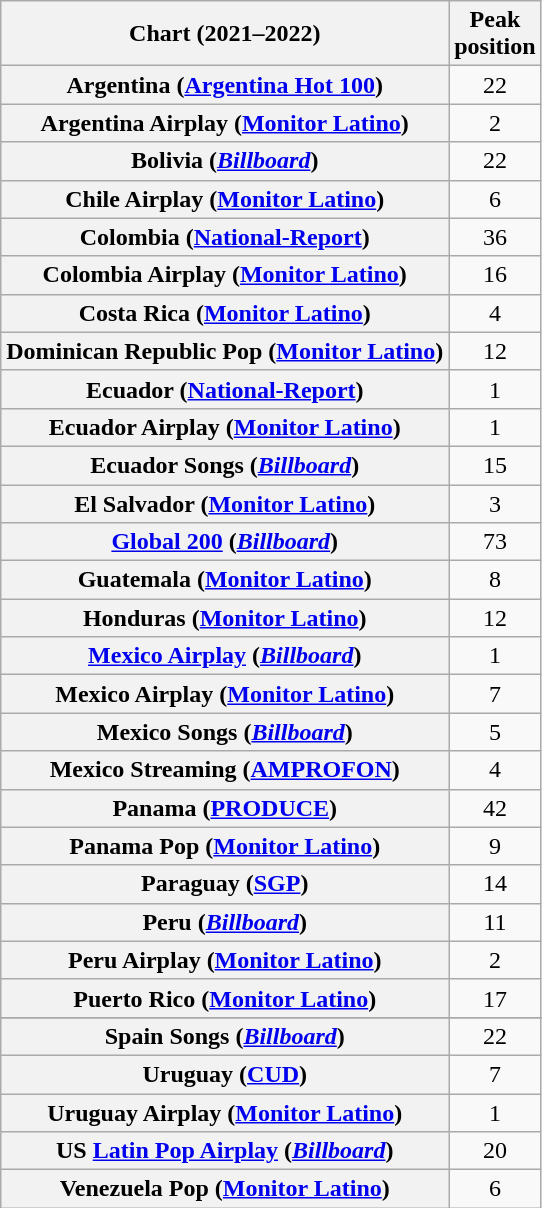<table class="wikitable sortable plainrowheaders" style="text-align:center">
<tr>
<th scope="col">Chart (2021–2022)</th>
<th scope="col">Peak<br>position</th>
</tr>
<tr>
<th scope="row">Argentina (<a href='#'>Argentina Hot 100</a>)</th>
<td>22</td>
</tr>
<tr>
<th scope="row">Argentina Airplay (<a href='#'>Monitor Latino</a>)</th>
<td>2</td>
</tr>
<tr>
<th scope="row">Bolivia (<em><a href='#'>Billboard</a></em>)</th>
<td>22</td>
</tr>
<tr>
<th scope="row">Chile Airplay (<a href='#'>Monitor Latino</a>)</th>
<td>6</td>
</tr>
<tr>
<th scope="row">Colombia (<a href='#'>National-Report</a>)</th>
<td>36</td>
</tr>
<tr>
<th scope="row">Colombia Airplay (<a href='#'>Monitor Latino</a>)</th>
<td>16</td>
</tr>
<tr>
<th scope="row">Costa Rica (<a href='#'>Monitor Latino</a>)</th>
<td>4</td>
</tr>
<tr>
<th scope="row">Dominican Republic Pop (<a href='#'>Monitor Latino</a>)</th>
<td>12</td>
</tr>
<tr>
<th scope="row">Ecuador (<a href='#'>National-Report</a>)</th>
<td>1</td>
</tr>
<tr>
<th scope="row">Ecuador Airplay (<a href='#'>Monitor Latino</a>)</th>
<td>1</td>
</tr>
<tr>
<th scope="row">Ecuador Songs (<em><a href='#'>Billboard</a></em>)</th>
<td>15</td>
</tr>
<tr>
<th scope="row">El Salvador (<a href='#'>Monitor Latino</a>)</th>
<td>3</td>
</tr>
<tr>
<th scope="row"><a href='#'>Global 200</a> (<em><a href='#'>Billboard</a></em>)</th>
<td>73</td>
</tr>
<tr>
<th scope="row">Guatemala (<a href='#'>Monitor Latino</a>)</th>
<td>8</td>
</tr>
<tr>
<th scope="row">Honduras (<a href='#'>Monitor Latino</a>)</th>
<td>12</td>
</tr>
<tr>
<th scope="row"><a href='#'>Mexico Airplay</a> (<em><a href='#'>Billboard</a></em>)</th>
<td>1</td>
</tr>
<tr>
<th scope="row">Mexico Airplay (<a href='#'>Monitor Latino</a>)</th>
<td>7</td>
</tr>
<tr>
<th scope="row">Mexico Songs (<em><a href='#'>Billboard</a></em>)</th>
<td>5</td>
</tr>
<tr>
<th scope="row">Mexico Streaming (<a href='#'>AMPROFON</a>)</th>
<td>4</td>
</tr>
<tr>
<th scope="row">Panama (<a href='#'>PRODUCE</a>)</th>
<td>42</td>
</tr>
<tr>
<th scope="row">Panama Pop (<a href='#'>Monitor Latino</a>)</th>
<td>9</td>
</tr>
<tr>
<th scope="row">Paraguay (<a href='#'>SGP</a>)</th>
<td>14</td>
</tr>
<tr>
<th scope="row">Peru (<em><a href='#'>Billboard</a></em>)</th>
<td>11</td>
</tr>
<tr>
<th scope="row">Peru Airplay (<a href='#'>Monitor Latino</a>)</th>
<td>2</td>
</tr>
<tr>
<th scope="row">Puerto Rico (<a href='#'>Monitor Latino</a>)</th>
<td>17</td>
</tr>
<tr>
</tr>
<tr>
<th scope="row">Spain Songs (<em><a href='#'>Billboard</a></em>)</th>
<td>22</td>
</tr>
<tr>
<th scope="row">Uruguay (<a href='#'>CUD</a>)</th>
<td>7</td>
</tr>
<tr>
<th scope="row">Uruguay Airplay (<a href='#'>Monitor Latino</a>)</th>
<td>1</td>
</tr>
<tr>
<th scope="row">US <a href='#'>Latin Pop Airplay</a> (<em><a href='#'>Billboard</a></em>)</th>
<td>20</td>
</tr>
<tr>
<th scope="row">Venezuela Pop (<a href='#'>Monitor Latino</a>)</th>
<td>6</td>
</tr>
</table>
